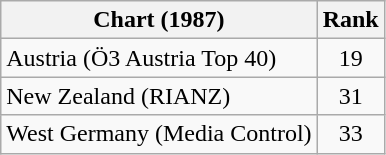<table class="wikitable sortable">
<tr>
<th align="left">Chart (1987)</th>
<th style="text-align:center;">Rank</th>
</tr>
<tr>
<td>Austria (Ö3 Austria Top 40)</td>
<td style="text-align:center;">19</td>
</tr>
<tr>
<td>New Zealand (RIANZ)</td>
<td style="text-align:center;">31</td>
</tr>
<tr>
<td>West Germany (Media Control)</td>
<td style="text-align:center;">33</td>
</tr>
</table>
